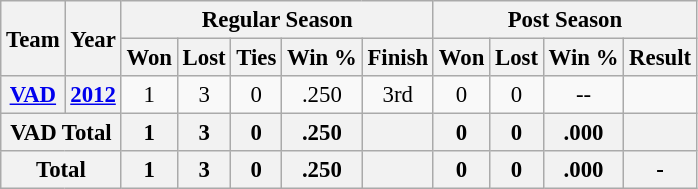<table class="wikitable" style="font-size: 95%; text-align:center;">
<tr>
<th rowspan="2">Team</th>
<th rowspan="2">Year</th>
<th colspan="5">Regular Season</th>
<th colspan="4">Post Season</th>
</tr>
<tr>
<th>Won</th>
<th>Lost</th>
<th>Ties</th>
<th>Win %</th>
<th>Finish</th>
<th>Won</th>
<th>Lost</th>
<th>Win %</th>
<th>Result</th>
</tr>
<tr>
<th><a href='#'>VAD</a></th>
<th><a href='#'>2012</a></th>
<td>1</td>
<td>3</td>
<td>0</td>
<td>.250</td>
<td>3rd</td>
<td>0</td>
<td>0</td>
<td>--</td>
<td></td>
</tr>
<tr>
<th colspan="2">VAD Total</th>
<th>1</th>
<th>3</th>
<th>0</th>
<th>.250</th>
<th></th>
<th>0</th>
<th>0</th>
<th>.000</th>
<th></th>
</tr>
<tr>
<th colspan="2">Total</th>
<th>1</th>
<th>3</th>
<th>0</th>
<th>.250</th>
<th></th>
<th>0</th>
<th>0</th>
<th>.000</th>
<th>-</th>
</tr>
</table>
